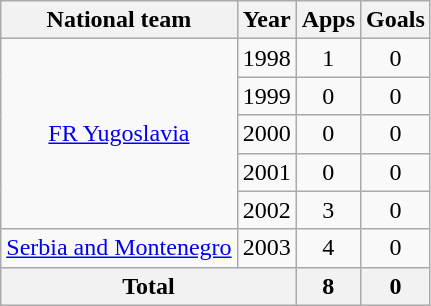<table class="wikitable" style="text-align:center">
<tr>
<th>National team</th>
<th>Year</th>
<th>Apps</th>
<th>Goals</th>
</tr>
<tr>
<td rowspan="5"><a href='#'>FR Yugoslavia</a></td>
<td>1998</td>
<td>1</td>
<td>0</td>
</tr>
<tr>
<td>1999</td>
<td>0</td>
<td>0</td>
</tr>
<tr>
<td>2000</td>
<td>0</td>
<td>0</td>
</tr>
<tr>
<td>2001</td>
<td>0</td>
<td>0</td>
</tr>
<tr>
<td>2002</td>
<td>3</td>
<td>0</td>
</tr>
<tr>
<td><a href='#'>Serbia and Montenegro</a></td>
<td>2003</td>
<td>4</td>
<td>0</td>
</tr>
<tr>
<th colspan="2">Total</th>
<th>8</th>
<th>0</th>
</tr>
</table>
